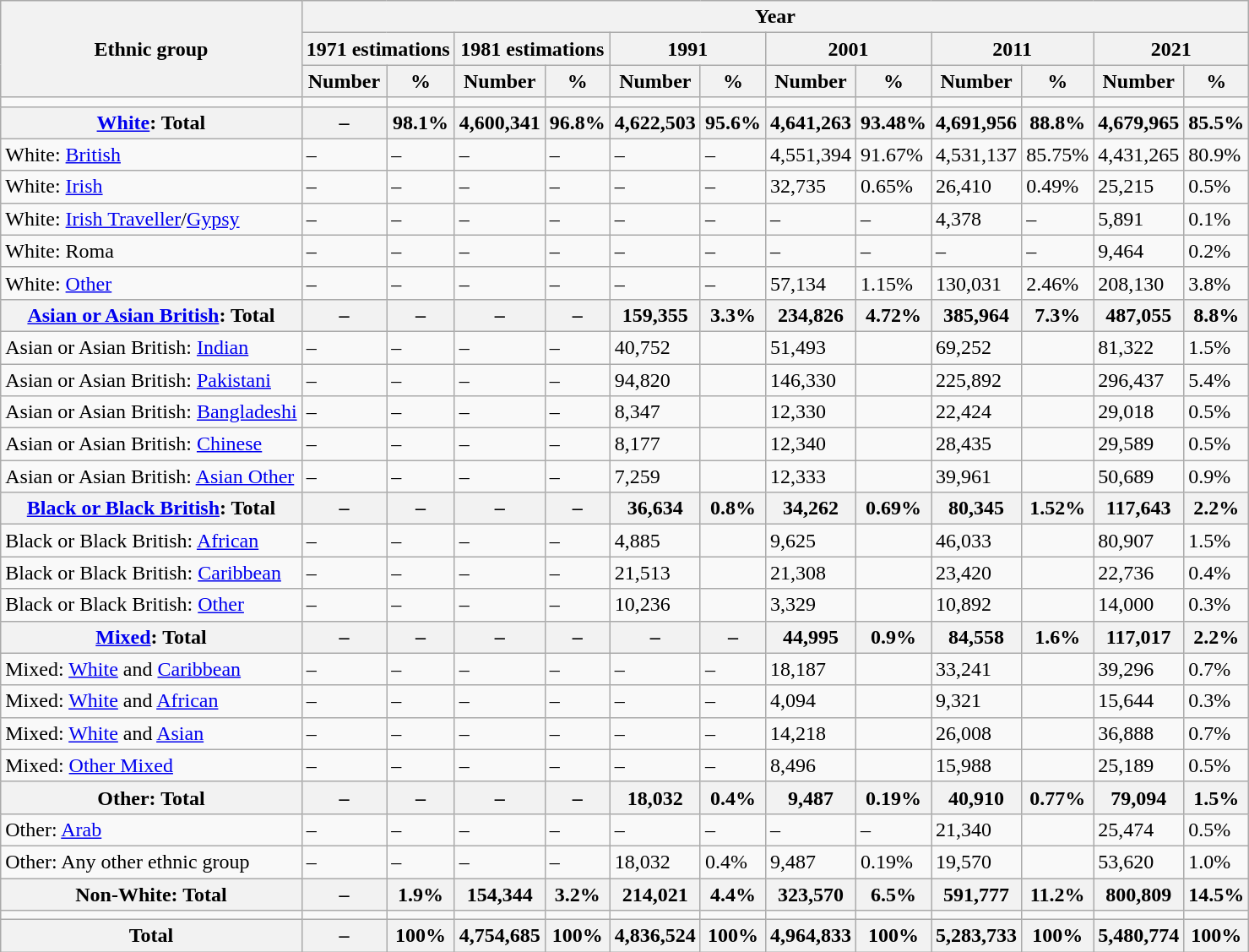<table class="wikitable">
<tr>
<th rowspan="3">Ethnic group</th>
<th colspan="12">Year</th>
</tr>
<tr>
<th colspan="2">1971 estimations</th>
<th colspan="2">1981 estimations</th>
<th colspan="2">1991</th>
<th colspan="2">2001</th>
<th colspan="2">2011</th>
<th colspan="2">2021</th>
</tr>
<tr>
<th>Number</th>
<th>%</th>
<th>Number</th>
<th>%</th>
<th>Number</th>
<th>%</th>
<th>Number</th>
<th>%</th>
<th>Number</th>
<th>%</th>
<th>Number</th>
<th>%</th>
</tr>
<tr>
<td></td>
<td></td>
<td></td>
<td></td>
<td></td>
<td></td>
<td></td>
<td></td>
<td></td>
<td></td>
<td></td>
<td></td>
<td></td>
</tr>
<tr>
<th><a href='#'>White</a>: Total</th>
<th>–</th>
<th>98.1%</th>
<th>4,600,341</th>
<th>96.8%</th>
<th>4,622,503</th>
<th>95.6%</th>
<th>4,641,263</th>
<th>93.48%</th>
<th>4,691,956</th>
<th>88.8%</th>
<th>4,679,965</th>
<th>85.5%</th>
</tr>
<tr>
<td>White: <a href='#'>British</a></td>
<td>–</td>
<td>–</td>
<td>–</td>
<td>–</td>
<td>–</td>
<td>–</td>
<td>4,551,394</td>
<td>91.67%</td>
<td>4,531,137</td>
<td>85.75%</td>
<td>4,431,265</td>
<td>80.9%</td>
</tr>
<tr>
<td>White: <a href='#'>Irish</a></td>
<td>–</td>
<td>–</td>
<td>–</td>
<td>–</td>
<td>–</td>
<td>–</td>
<td>32,735</td>
<td>0.65%</td>
<td>26,410</td>
<td>0.49%</td>
<td>25,215</td>
<td>0.5%</td>
</tr>
<tr>
<td>White: <a href='#'>Irish Traveller</a>/<a href='#'>Gypsy</a></td>
<td>–</td>
<td>–</td>
<td>–</td>
<td>–</td>
<td>–</td>
<td>–</td>
<td>–</td>
<td>–</td>
<td>4,378</td>
<td>–</td>
<td>5,891</td>
<td>0.1%</td>
</tr>
<tr>
<td>White: Roma</td>
<td>–</td>
<td>–</td>
<td>–</td>
<td>–</td>
<td>–</td>
<td>–</td>
<td>–</td>
<td>–</td>
<td>–</td>
<td>–</td>
<td>9,464</td>
<td>0.2%</td>
</tr>
<tr>
<td>White: <a href='#'>Other</a></td>
<td>–</td>
<td>–</td>
<td>–</td>
<td>–</td>
<td>–</td>
<td>–</td>
<td>57,134</td>
<td>1.15%</td>
<td>130,031</td>
<td>2.46%</td>
<td>208,130</td>
<td>3.8%</td>
</tr>
<tr>
<th><a href='#'>Asian or Asian British</a>: Total</th>
<th>–</th>
<th>–</th>
<th>–</th>
<th>–</th>
<th>159,355</th>
<th>3.3%</th>
<th>234,826</th>
<th>4.72%</th>
<th>385,964</th>
<th>7.3%</th>
<th>487,055</th>
<th>8.8%</th>
</tr>
<tr>
<td>Asian or Asian British: <a href='#'>Indian</a></td>
<td>–</td>
<td>–</td>
<td>–</td>
<td>–</td>
<td>40,752</td>
<td></td>
<td>51,493</td>
<td></td>
<td>69,252</td>
<td></td>
<td>81,322</td>
<td>1.5%</td>
</tr>
<tr>
<td>Asian or Asian British: <a href='#'>Pakistani</a></td>
<td>–</td>
<td>–</td>
<td>–</td>
<td>–</td>
<td>94,820</td>
<td></td>
<td>146,330</td>
<td></td>
<td>225,892</td>
<td></td>
<td>296,437</td>
<td>5.4%</td>
</tr>
<tr>
<td>Asian or Asian British: <a href='#'>Bangladeshi</a></td>
<td>–</td>
<td>–</td>
<td>–</td>
<td>–</td>
<td>8,347</td>
<td></td>
<td>12,330</td>
<td></td>
<td>22,424</td>
<td></td>
<td>29,018</td>
<td>0.5%</td>
</tr>
<tr>
<td>Asian or Asian British: <a href='#'>Chinese</a></td>
<td>–</td>
<td>–</td>
<td>–</td>
<td>–</td>
<td>8,177</td>
<td></td>
<td>12,340</td>
<td></td>
<td>28,435</td>
<td></td>
<td>29,589</td>
<td>0.5%</td>
</tr>
<tr>
<td>Asian or Asian British: <a href='#'>Asian Other</a></td>
<td>–</td>
<td>–</td>
<td>–</td>
<td>–</td>
<td>7,259</td>
<td></td>
<td>12,333</td>
<td></td>
<td>39,961</td>
<td></td>
<td>50,689</td>
<td>0.9%</td>
</tr>
<tr>
<th><a href='#'>Black or Black British</a>: Total</th>
<th>–</th>
<th>–</th>
<th>–</th>
<th>–</th>
<th>36,634</th>
<th>0.8%</th>
<th>34,262</th>
<th>0.69%</th>
<th>80,345</th>
<th>1.52%</th>
<th>117,643</th>
<th>2.2%</th>
</tr>
<tr>
<td>Black or Black British: <a href='#'>African</a></td>
<td>–</td>
<td>–</td>
<td>–</td>
<td>–</td>
<td>4,885</td>
<td></td>
<td>9,625</td>
<td></td>
<td>46,033</td>
<td></td>
<td>80,907</td>
<td>1.5%</td>
</tr>
<tr>
<td>Black or Black British: <a href='#'>Caribbean</a></td>
<td>–</td>
<td>–</td>
<td>–</td>
<td>–</td>
<td>21,513</td>
<td></td>
<td>21,308</td>
<td></td>
<td>23,420</td>
<td></td>
<td>22,736</td>
<td>0.4%</td>
</tr>
<tr>
<td>Black or Black British: <a href='#'>Other</a></td>
<td>–</td>
<td>–</td>
<td>–</td>
<td>–</td>
<td>10,236</td>
<td></td>
<td>3,329</td>
<td></td>
<td>10,892</td>
<td></td>
<td>14,000</td>
<td>0.3%</td>
</tr>
<tr>
<th><a href='#'>Mixed</a>: Total</th>
<th>–</th>
<th>–</th>
<th>–</th>
<th>–</th>
<th>–</th>
<th>–</th>
<th>44,995</th>
<th>0.9%</th>
<th>84,558</th>
<th>1.6%</th>
<th>117,017</th>
<th>2.2%</th>
</tr>
<tr>
<td>Mixed: <a href='#'>White</a> and <a href='#'>Caribbean</a></td>
<td>–</td>
<td>–</td>
<td>–</td>
<td>–</td>
<td>–</td>
<td>–</td>
<td>18,187</td>
<td></td>
<td>33,241</td>
<td></td>
<td>39,296</td>
<td>0.7%</td>
</tr>
<tr>
<td>Mixed: <a href='#'>White</a> and <a href='#'>African</a></td>
<td>–</td>
<td>–</td>
<td>–</td>
<td>–</td>
<td>–</td>
<td>–</td>
<td>4,094</td>
<td></td>
<td>9,321</td>
<td></td>
<td>15,644</td>
<td>0.3%</td>
</tr>
<tr>
<td>Mixed: <a href='#'>White</a> and <a href='#'>Asian</a></td>
<td>–</td>
<td>–</td>
<td>–</td>
<td>–</td>
<td>–</td>
<td>–</td>
<td>14,218</td>
<td></td>
<td>26,008</td>
<td></td>
<td>36,888</td>
<td>0.7%</td>
</tr>
<tr>
<td>Mixed: <a href='#'>Other Mixed</a></td>
<td>–</td>
<td>–</td>
<td>–</td>
<td>–</td>
<td>–</td>
<td>–</td>
<td>8,496</td>
<td></td>
<td>15,988</td>
<td></td>
<td>25,189</td>
<td>0.5%</td>
</tr>
<tr>
<th>Other: Total</th>
<th>–</th>
<th>–</th>
<th>–</th>
<th>–</th>
<th>18,032</th>
<th>0.4%</th>
<th>9,487</th>
<th>0.19%</th>
<th>40,910</th>
<th>0.77%</th>
<th>79,094</th>
<th>1.5%</th>
</tr>
<tr>
<td>Other: <a href='#'>Arab</a></td>
<td>–</td>
<td>–</td>
<td>–</td>
<td>–</td>
<td>–</td>
<td>–</td>
<td>–</td>
<td>–</td>
<td>21,340</td>
<td></td>
<td>25,474</td>
<td>0.5%</td>
</tr>
<tr>
<td>Other: Any other ethnic group</td>
<td>–</td>
<td>–</td>
<td>–</td>
<td>–</td>
<td>18,032</td>
<td>0.4%</td>
<td>9,487</td>
<td>0.19%</td>
<td>19,570</td>
<td></td>
<td>53,620</td>
<td>1.0%</td>
</tr>
<tr>
<th>Non-White: Total</th>
<th>–</th>
<th>1.9%</th>
<th>154,344</th>
<th>3.2%</th>
<th>214,021</th>
<th>4.4%</th>
<th>323,570</th>
<th>6.5%</th>
<th>591,777</th>
<th>11.2%</th>
<th>800,809</th>
<th>14.5%</th>
</tr>
<tr>
<td></td>
<td></td>
<td></td>
<td></td>
<td></td>
<td></td>
<td></td>
<td></td>
<td></td>
<td></td>
<td></td>
<td></td>
<td></td>
</tr>
<tr>
<th>Total</th>
<th>–</th>
<th>100%</th>
<th>4,754,685</th>
<th>100%</th>
<th>4,836,524</th>
<th>100%</th>
<th>4,964,833</th>
<th>100%</th>
<th>5,283,733</th>
<th>100%</th>
<th>5,480,774</th>
<th>100%</th>
</tr>
</table>
